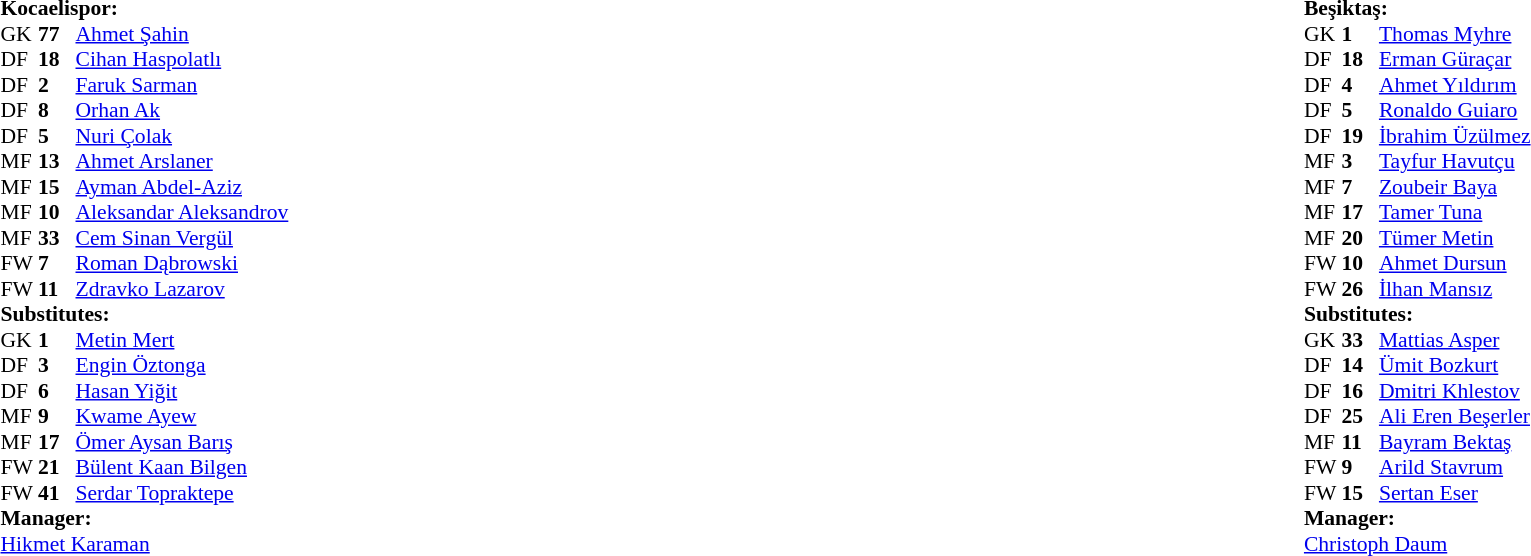<table width="100%">
<tr>
<td valign="top" width="50%"><br><table style="font-size:90%" cellspacing="0" cellpadding="0">
<tr>
<td colspan=4><strong>Kocaelispor:</strong></td>
</tr>
<tr>
<th width=25></th>
<th width=25></th>
</tr>
<tr>
<td>GK</td>
<td><strong>77</strong></td>
<td> <a href='#'>Ahmet Şahin</a></td>
</tr>
<tr>
<td>DF</td>
<td><strong>18</strong></td>
<td> <a href='#'>Cihan Haspolatlı</a></td>
</tr>
<tr>
<td>DF</td>
<td><strong>2</strong></td>
<td> <a href='#'>Faruk Sarman</a></td>
</tr>
<tr>
<td>DF</td>
<td><strong>8</strong></td>
<td> <a href='#'>Orhan Ak</a></td>
<td></td>
<td></td>
</tr>
<tr>
<td>DF</td>
<td><strong>5</strong></td>
<td> <a href='#'>Nuri Çolak</a></td>
</tr>
<tr>
<td>MF</td>
<td><strong>13</strong></td>
<td> <a href='#'>Ahmet Arslaner</a></td>
</tr>
<tr>
<td>MF</td>
<td><strong>15</strong></td>
<td> <a href='#'>Ayman Abdel-Aziz</a></td>
<td></td>
</tr>
<tr>
<td>MF</td>
<td><strong>10</strong></td>
<td> <a href='#'>Aleksandar Aleksandrov</a></td>
<td></td>
<td></td>
</tr>
<tr>
<td>MF</td>
<td><strong>33</strong></td>
<td> <a href='#'>Cem Sinan Vergül</a></td>
</tr>
<tr>
<td>FW</td>
<td><strong>7</strong></td>
<td> <a href='#'>Roman Dąbrowski</a></td>
</tr>
<tr>
<td>FW</td>
<td><strong>11</strong></td>
<td> <a href='#'>Zdravko Lazarov</a></td>
<td></td>
<td></td>
</tr>
<tr>
<td colspan=3><strong>Substitutes:</strong></td>
</tr>
<tr>
<td>GK</td>
<td><strong>1</strong></td>
<td>  <a href='#'>Metin Mert</a></td>
</tr>
<tr>
<td>DF</td>
<td><strong>3</strong></td>
<td>  <a href='#'>Engin Öztonga</a></td>
<td></td>
<td></td>
</tr>
<tr>
<td>DF</td>
<td><strong>6</strong></td>
<td>  <a href='#'>Hasan Yiğit</a></td>
<td></td>
</tr>
<tr>
<td>MF</td>
<td><strong>9</strong></td>
<td> <a href='#'>Kwame Ayew</a></td>
<td></td>
<td></td>
</tr>
<tr>
<td>MF</td>
<td><strong>17</strong></td>
<td>  <a href='#'>Ömer Aysan Barış</a></td>
<td></td>
</tr>
<tr>
<td>FW</td>
<td><strong>21</strong></td>
<td>  <a href='#'>Bülent Kaan Bilgen</a></td>
</tr>
<tr>
<td>FW</td>
<td><strong>41</strong></td>
<td>  <a href='#'>Serdar Topraktepe</a></td>
<td></td>
<td></td>
</tr>
<tr>
</tr>
<tr>
<td colspan=3><strong>Manager:</strong></td>
</tr>
<tr>
<td colspan=4> <a href='#'>Hikmet Karaman</a><br><br></td>
</tr>
<tr>
<td colspan=3></td>
</tr>
<tr>
<td colspan=4></td>
</tr>
<tr>
</tr>
</table>
</td>
<td valign="top" width="50%"><br><table style="font-size:90%" cellspacing="0" cellpadding="0" align=center>
<tr>
<td colspan=4><strong>Beşiktaş:</strong></td>
</tr>
<tr>
<th width=25></th>
<th width=25></th>
</tr>
<tr>
<td>GK</td>
<td><strong>1</strong></td>
<td>  <a href='#'>Thomas Myhre</a></td>
</tr>
<tr>
<td>DF</td>
<td><strong>18</strong></td>
<td>  <a href='#'>Erman Güraçar</a></td>
<td></td>
</tr>
<tr>
<td>DF</td>
<td><strong>4</strong></td>
<td>  <a href='#'>Ahmet Yıldırım</a></td>
</tr>
<tr>
<td>DF</td>
<td><strong>5</strong></td>
<td>  <a href='#'>Ronaldo Guiaro</a></td>
</tr>
<tr>
<td>DF</td>
<td><strong>19</strong></td>
<td>  <a href='#'>İbrahim Üzülmez</a></td>
</tr>
<tr>
<td>MF</td>
<td><strong>3</strong></td>
<td>  <a href='#'>Tayfur Havutçu</a></td>
<td></td>
</tr>
<tr>
<td>MF</td>
<td><strong>7</strong></td>
<td>  <a href='#'>Zoubeir Baya</a></td>
</tr>
<tr>
<td>MF</td>
<td><strong>17</strong></td>
<td>  <a href='#'>Tamer Tuna</a></td>
<td></td>
<td></td>
</tr>
<tr>
<td>MF</td>
<td><strong>20</strong></td>
<td>  <a href='#'>Tümer Metin</a></td>
<td></td>
<td></td>
</tr>
<tr>
<td>FW</td>
<td><strong>10</strong></td>
<td>  <a href='#'>Ahmet Dursun</a></td>
</tr>
<tr>
<td>FW</td>
<td><strong>26</strong></td>
<td>  <a href='#'>İlhan Mansız</a></td>
</tr>
<tr>
<td colspan=3><strong>Substitutes:</strong></td>
</tr>
<tr>
<td>GK</td>
<td><strong>33</strong></td>
<td>  <a href='#'>Mattias Asper</a></td>
</tr>
<tr>
<td>DF</td>
<td><strong>14</strong></td>
<td>  <a href='#'>Ümit Bozkurt</a></td>
<td></td>
<td></td>
</tr>
<tr>
<td>DF</td>
<td><strong>16</strong></td>
<td>  <a href='#'>Dmitri Khlestov</a></td>
</tr>
<tr>
<td>DF</td>
<td><strong>25</strong></td>
<td>  <a href='#'>Ali Eren Beşerler</a></td>
</tr>
<tr>
<td>MF</td>
<td><strong>11</strong></td>
<td>  <a href='#'>Bayram Bektaş</a></td>
</tr>
<tr>
<td>FW</td>
<td><strong>9</strong></td>
<td>  <a href='#'>Arild Stavrum</a></td>
</tr>
<tr>
<td>FW</td>
<td><strong>15</strong></td>
<td>  <a href='#'>Sertan Eser</a></td>
<td></td>
<td></td>
</tr>
<tr>
<td colspan=3><strong>Manager:</strong></td>
</tr>
<tr>
<td colspan=4> <a href='#'>Christoph Daum</a></td>
</tr>
</table>
</td>
</tr>
</table>
